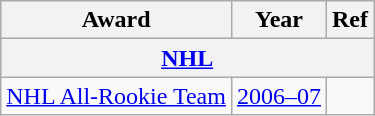<table class="wikitable">
<tr>
<th>Award</th>
<th>Year</th>
<th>Ref</th>
</tr>
<tr>
<th colspan="3"><a href='#'>NHL</a></th>
</tr>
<tr>
<td><a href='#'>NHL All-Rookie Team</a></td>
<td><a href='#'>2006–07</a></td>
<td></td>
</tr>
</table>
